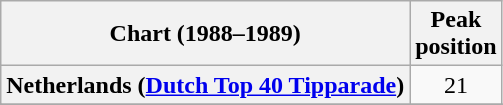<table class="wikitable sortable plainrowheaders" style="text-align:center">
<tr>
<th scope="col">Chart (1988–1989)</th>
<th scope="col">Peak<br> position</th>
</tr>
<tr>
<th scope="row">Netherlands (<a href='#'>Dutch Top 40 Tipparade</a>)</th>
<td>21</td>
</tr>
<tr>
</tr>
<tr>
</tr>
<tr>
</tr>
</table>
